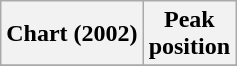<table class="wikitable sortable plainrowheaders" style="text-align:center">
<tr>
<th scope="col">Chart (2002)</th>
<th scope="col">Peak<br>position</th>
</tr>
<tr>
</tr>
</table>
